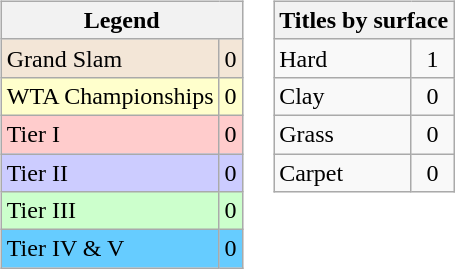<table>
<tr valign=top>
<td><br><table class="wikitable sortable mw-collapsible mw-collapsed">
<tr>
<th colspan=2>Legend</th>
</tr>
<tr style="background:#f3e6d7;">
<td>Grand Slam</td>
<td align="center">0</td>
</tr>
<tr style="background:#ffffcc;">
<td>WTA Championships</td>
<td align="center">0</td>
</tr>
<tr style="background:#ffcccc;">
<td>Tier I</td>
<td align="center">0</td>
</tr>
<tr style="background:#ccccff;">
<td>Tier II</td>
<td align="center">0</td>
</tr>
<tr style="background:#ccffcc;">
<td>Tier III</td>
<td align="center">0</td>
</tr>
<tr style="background:#66ccff;">
<td>Tier IV & V</td>
<td align="center">0</td>
</tr>
</table>
</td>
<td><br><table class="wikitable sortable mw-collapsible mw-collapsed">
<tr>
<th colspan=2>Titles by surface</th>
</tr>
<tr>
<td>Hard</td>
<td align="center">1</td>
</tr>
<tr>
<td>Clay</td>
<td align="center">0</td>
</tr>
<tr>
<td>Grass</td>
<td align="center">0</td>
</tr>
<tr>
<td>Carpet</td>
<td align="center">0</td>
</tr>
</table>
</td>
</tr>
</table>
